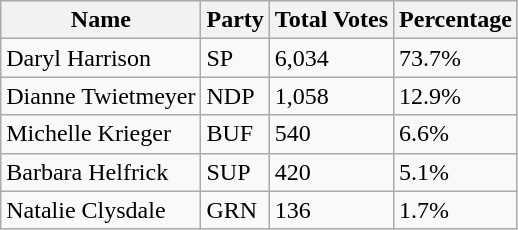<table class="wikitable">
<tr>
<th>Name</th>
<th>Party</th>
<th>Total Votes</th>
<th>Percentage</th>
</tr>
<tr>
<td>Daryl Harrison</td>
<td>SP</td>
<td>6,034</td>
<td>73.7%</td>
</tr>
<tr>
<td>Dianne Twietmeyer</td>
<td>NDP</td>
<td>1,058</td>
<td>12.9%</td>
</tr>
<tr>
<td>Michelle Krieger</td>
<td>BUF</td>
<td>540</td>
<td>6.6%</td>
</tr>
<tr>
<td>Barbara Helfrick</td>
<td>SUP</td>
<td>420</td>
<td>5.1%</td>
</tr>
<tr>
<td>Natalie Clysdale</td>
<td>GRN</td>
<td>136</td>
<td>1.7%</td>
</tr>
</table>
